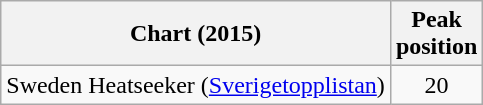<table class="wikitable">
<tr>
<th scope="col">Chart (2015)</th>
<th scope="col">Peak<br>position</th>
</tr>
<tr>
<td>Sweden Heatseeker (<a href='#'>Sverigetopplistan</a>)</td>
<td style="text-align:center;">20</td>
</tr>
</table>
